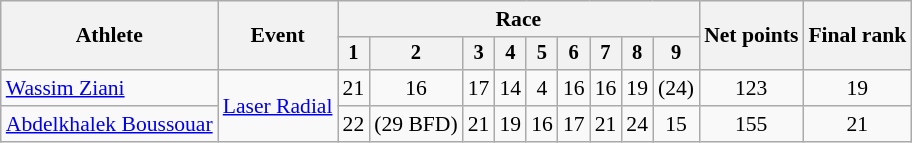<table class="wikitable" style="font-size:90%">
<tr>
<th rowspan="2">Athlete</th>
<th rowspan="2">Event</th>
<th colspan=9>Race</th>
<th rowspan=2>Net points</th>
<th rowspan=2>Final rank</th>
</tr>
<tr style="font-size:95%">
<th>1</th>
<th>2</th>
<th>3</th>
<th>4</th>
<th>5</th>
<th>6</th>
<th>7</th>
<th>8</th>
<th>9</th>
</tr>
<tr align=center>
<td align=left><a href='#'>Wassim Ziani</a></td>
<td align=left rowspan=2><a href='#'>Laser Radial</a></td>
<td>21</td>
<td>16</td>
<td>17</td>
<td>14</td>
<td>4</td>
<td>16</td>
<td>16</td>
<td>19</td>
<td>(24)</td>
<td>123</td>
<td>19</td>
</tr>
<tr align=center>
<td align=left><a href='#'>Abdelkhalek Boussouar</a></td>
<td>22</td>
<td>(29 BFD)</td>
<td>21</td>
<td>19</td>
<td>16</td>
<td>17</td>
<td>21</td>
<td>24</td>
<td>15</td>
<td>155</td>
<td>21</td>
</tr>
</table>
